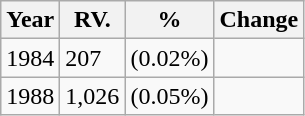<table class="wikitable">
<tr>
<th>Year</th>
<th>RV.</th>
<th>%</th>
<th>Change</th>
</tr>
<tr>
<td>1984</td>
<td>207</td>
<td>(0.02%)</td>
<td></td>
</tr>
<tr>
<td>1988</td>
<td>1,026</td>
<td>(0.05%)</td>
<td></td>
</tr>
</table>
